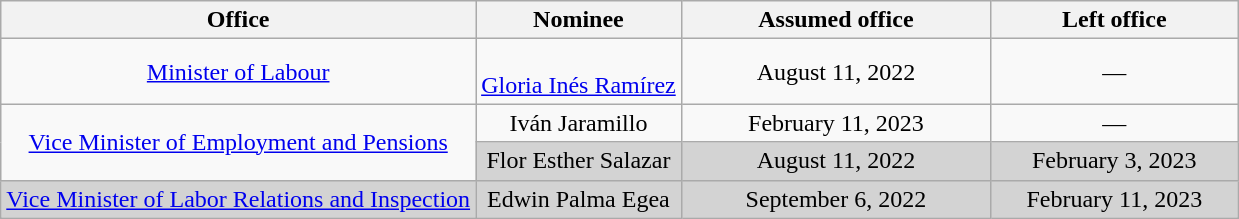<table class="wikitable sortable" style="text-align:center">
<tr>
<th>Office</th>
<th>Nominee</th>
<th style="width:25%;" data-sort-type="date">Assumed office</th>
<th style="width:20%;" data-sort-type="date">Left office</th>
</tr>
<tr>
<td><a href='#'>Minister of Labour</a></td>
<td><br><a href='#'>Gloria Inés Ramírez</a></td>
<td>August 11, 2022<br></td>
<td>—</td>
</tr>
<tr>
<td rowspan=2><a href='#'>Vice Minister of Employment and Pensions</a></td>
<td>Iván Jaramillo</td>
<td>February 11, 2023</td>
<td>—</td>
</tr>
<tr style="background:lightgray;">
<td>Flor Esther Salazar</td>
<td>August 11, 2022</td>
<td>February 3, 2023</td>
</tr>
<tr style="background:lightgray;">
<td><a href='#'>Vice Minister of Labor Relations and Inspection</a></td>
<td>Edwin Palma Egea</td>
<td>September 6, 2022</td>
<td>February 11, 2023</td>
</tr>
</table>
